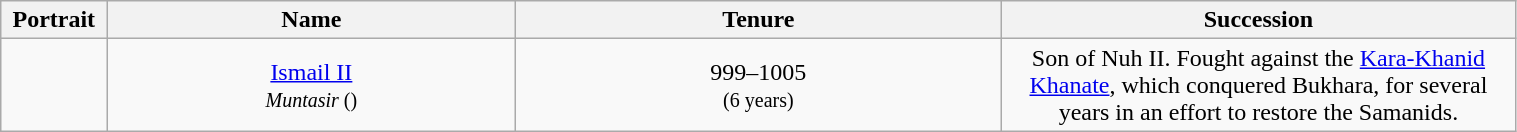<table class="wikitable mw-collapsible mw-collapsed" style="text-align:center; width:80%;">
<tr>
<th width="7%">Portrait</th>
<th width="27%">Name</th>
<th width="32%">Tenure</th>
<th width="34%">Succession</th>
</tr>
<tr>
<td></td>
<td><a href='#'>Ismail II</a><br><small><em>Muntasir</em> ()</small></td>
<td>999–1005<br><small>(6 years)</small></td>
<td>Son of Nuh II. Fought against the <a href='#'>Kara-Khanid Khanate</a>, which conquered Bukhara, for several years in an effort to restore the Samanids.</td>
</tr>
</table>
